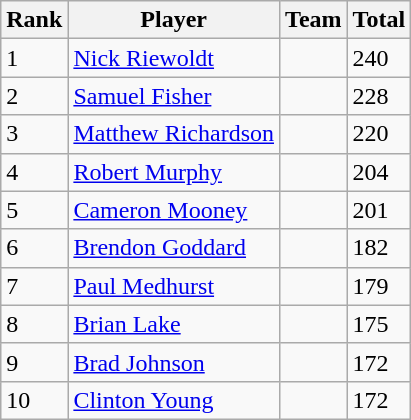<table class="wikitable">
<tr>
<th>Rank</th>
<th>Player</th>
<th>Team</th>
<th>Total</th>
</tr>
<tr>
<td>1</td>
<td><a href='#'>Nick Riewoldt</a></td>
<td></td>
<td>240</td>
</tr>
<tr>
<td>2</td>
<td><a href='#'>Samuel Fisher</a></td>
<td></td>
<td>228</td>
</tr>
<tr>
<td>3</td>
<td><a href='#'>Matthew Richardson</a></td>
<td></td>
<td>220</td>
</tr>
<tr>
<td>4</td>
<td><a href='#'>Robert Murphy</a></td>
<td></td>
<td>204</td>
</tr>
<tr>
<td>5</td>
<td><a href='#'>Cameron Mooney</a></td>
<td></td>
<td>201</td>
</tr>
<tr>
<td>6</td>
<td><a href='#'>Brendon Goddard</a></td>
<td></td>
<td>182</td>
</tr>
<tr>
<td>7</td>
<td><a href='#'>Paul Medhurst</a></td>
<td></td>
<td>179</td>
</tr>
<tr>
<td>8</td>
<td><a href='#'>Brian Lake</a></td>
<td></td>
<td>175</td>
</tr>
<tr>
<td>9</td>
<td><a href='#'>Brad Johnson</a></td>
<td></td>
<td>172</td>
</tr>
<tr>
<td>10</td>
<td><a href='#'>Clinton Young</a></td>
<td></td>
<td>172</td>
</tr>
</table>
